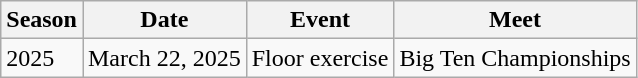<table class="wikitable">
<tr>
<th>Season</th>
<th>Date</th>
<th>Event</th>
<th>Meet</th>
</tr>
<tr>
<td rowspan="1">2025</td>
<td>March 22, 2025</td>
<td>Floor exercise</td>
<td>Big Ten Championships</td>
</tr>
</table>
